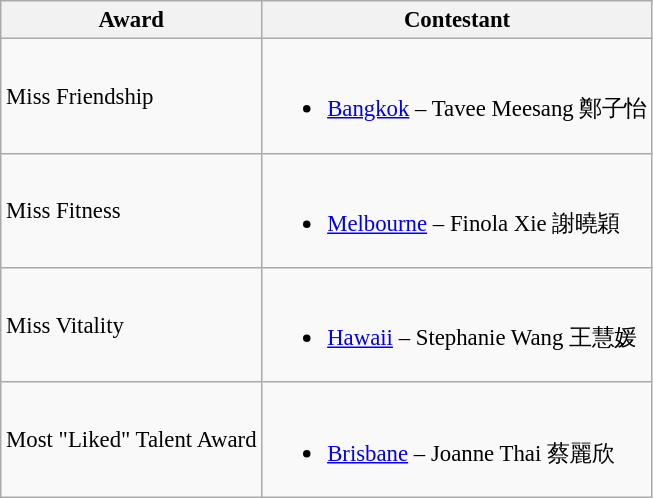<table class="wikitable sortable" style="font-size:95%;">
<tr>
<th>Award</th>
<th>Contestant</th>
</tr>
<tr>
<td>Miss Friendship</td>
<td><br><ul><li><a href='#'>Bangkok</a> – Tavee Meesang 鄭子怡</li></ul></td>
</tr>
<tr>
<td>Miss Fitness</td>
<td><br><ul><li><a href='#'>Melbourne</a> – Finola Xie 謝曉穎</li></ul></td>
</tr>
<tr>
<td>Miss Vitality</td>
<td><br><ul><li><a href='#'>Hawaii</a> – Stephanie Wang 王慧媛</li></ul></td>
</tr>
<tr>
<td>Most "Liked" Talent Award</td>
<td><br><ul><li><a href='#'>Brisbane</a> – Joanne Thai 蔡麗欣</li></ul></td>
</tr>
</table>
